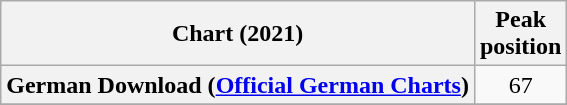<table class="wikitable sortable plainrowheaders" style="text-align:center">
<tr>
<th scope="col">Chart (2021)</th>
<th scope="col">Peak<br>position</th>
</tr>
<tr>
<th scope="row">German Download (<a href='#'>Official German Charts</a>)</th>
<td>67</td>
</tr>
<tr>
</tr>
</table>
